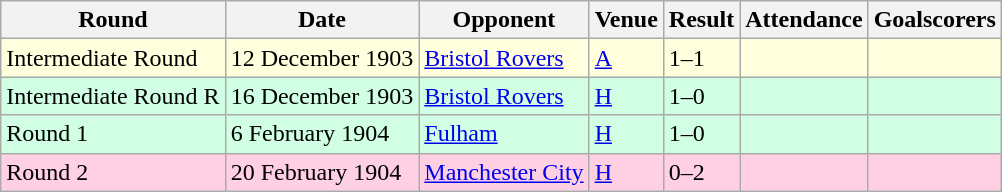<table class="wikitable">
<tr>
<th>Round</th>
<th>Date</th>
<th>Opponent</th>
<th>Venue</th>
<th>Result</th>
<th>Attendance</th>
<th>Goalscorers</th>
</tr>
<tr style="background:#ffffdd;">
<td>Intermediate Round</td>
<td>12 December 1903</td>
<td><a href='#'>Bristol Rovers</a></td>
<td><a href='#'>A</a></td>
<td>1–1</td>
<td></td>
<td></td>
</tr>
<tr style="background:#d0ffe3;">
<td>Intermediate Round R</td>
<td>16 December 1903</td>
<td><a href='#'>Bristol Rovers</a></td>
<td><a href='#'>H</a></td>
<td>1–0</td>
<td></td>
<td></td>
</tr>
<tr style="background:#d0ffe3;">
<td>Round 1</td>
<td>6 February 1904</td>
<td><a href='#'>Fulham</a></td>
<td><a href='#'>H</a></td>
<td>1–0</td>
<td></td>
<td></td>
</tr>
<tr style="background:#ffd0e3;">
<td>Round 2</td>
<td>20 February 1904</td>
<td><a href='#'>Manchester City</a></td>
<td><a href='#'>H</a></td>
<td>0–2</td>
<td></td>
<td></td>
</tr>
</table>
